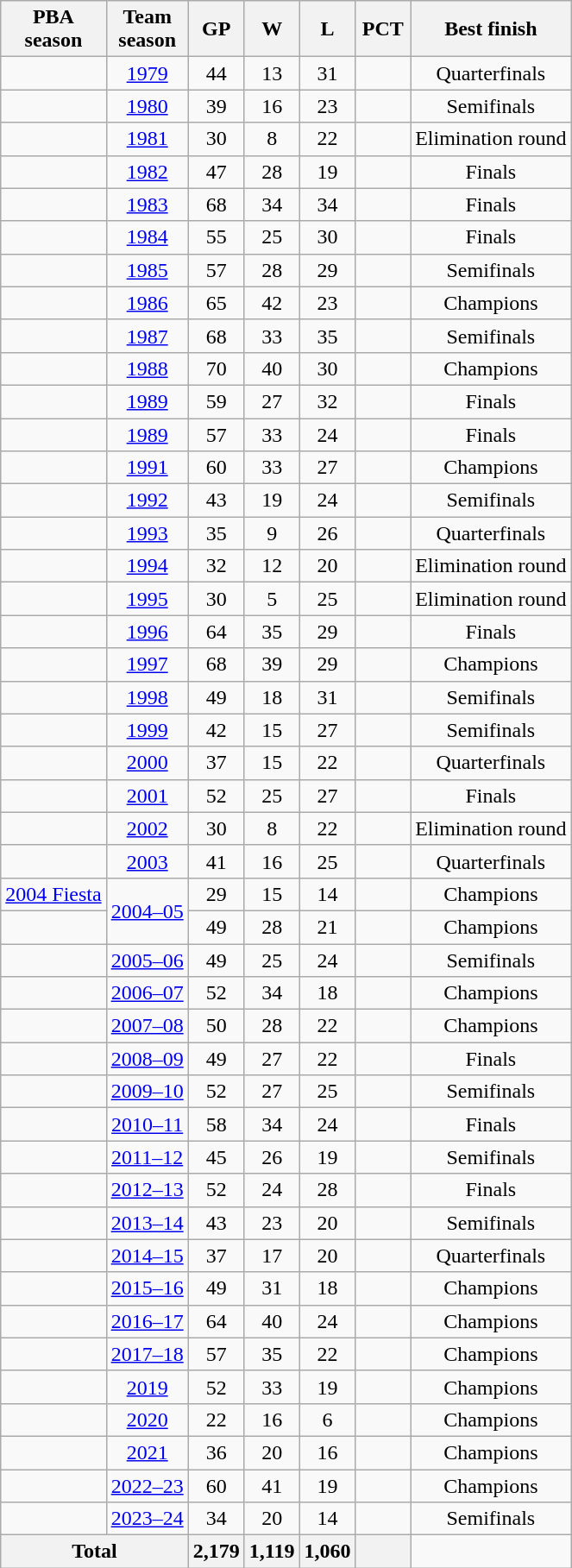<table class=wikitable style="text-align:center;">
<tr>
<th>PBA <br>season</th>
<th>Team<br>season</th>
<th width=25>GP</th>
<th width=25>W</th>
<th width=25>L</th>
<th width=35>PCT</th>
<th>Best finish</th>
</tr>
<tr>
<td></td>
<td><a href='#'>1979</a></td>
<td>44</td>
<td>13</td>
<td>31</td>
<td></td>
<td>Quarterfinals</td>
</tr>
<tr>
<td></td>
<td><a href='#'>1980</a></td>
<td>39</td>
<td>16</td>
<td>23</td>
<td></td>
<td>Semifinals</td>
</tr>
<tr>
<td></td>
<td><a href='#'>1981</a></td>
<td>30</td>
<td>8</td>
<td>22</td>
<td></td>
<td>Elimination round</td>
</tr>
<tr>
<td></td>
<td><a href='#'>1982</a></td>
<td>47</td>
<td>28</td>
<td>19</td>
<td></td>
<td>Finals</td>
</tr>
<tr>
<td></td>
<td><a href='#'>1983</a></td>
<td>68</td>
<td>34</td>
<td>34</td>
<td></td>
<td>Finals</td>
</tr>
<tr>
<td></td>
<td><a href='#'>1984</a></td>
<td>55</td>
<td>25</td>
<td>30</td>
<td></td>
<td>Finals</td>
</tr>
<tr>
<td></td>
<td><a href='#'>1985</a></td>
<td>57</td>
<td>28</td>
<td>29</td>
<td></td>
<td>Semifinals</td>
</tr>
<tr>
<td></td>
<td><a href='#'>1986</a></td>
<td>65</td>
<td>42</td>
<td>23</td>
<td></td>
<td>Champions</td>
</tr>
<tr>
<td></td>
<td><a href='#'>1987</a></td>
<td>68</td>
<td>33</td>
<td>35</td>
<td></td>
<td>Semifinals</td>
</tr>
<tr>
<td></td>
<td><a href='#'>1988</a></td>
<td>70</td>
<td>40</td>
<td>30</td>
<td></td>
<td>Champions</td>
</tr>
<tr>
<td></td>
<td><a href='#'>1989</a></td>
<td>59</td>
<td>27</td>
<td>32</td>
<td></td>
<td>Finals</td>
</tr>
<tr>
<td></td>
<td><a href='#'>1989</a></td>
<td>57</td>
<td>33</td>
<td>24</td>
<td></td>
<td>Finals</td>
</tr>
<tr>
<td></td>
<td><a href='#'>1991</a></td>
<td>60</td>
<td>33</td>
<td>27</td>
<td></td>
<td>Champions</td>
</tr>
<tr>
<td></td>
<td><a href='#'>1992</a></td>
<td>43</td>
<td>19</td>
<td>24</td>
<td></td>
<td>Semifinals</td>
</tr>
<tr>
<td></td>
<td><a href='#'>1993</a></td>
<td>35</td>
<td>9</td>
<td>26</td>
<td></td>
<td>Quarterfinals</td>
</tr>
<tr>
<td></td>
<td><a href='#'>1994</a></td>
<td>32</td>
<td>12</td>
<td>20</td>
<td></td>
<td>Elimination round</td>
</tr>
<tr>
<td></td>
<td><a href='#'>1995</a></td>
<td>30</td>
<td>5</td>
<td>25</td>
<td></td>
<td>Elimination round</td>
</tr>
<tr>
<td></td>
<td><a href='#'>1996</a></td>
<td>64</td>
<td>35</td>
<td>29</td>
<td></td>
<td>Finals</td>
</tr>
<tr>
<td></td>
<td><a href='#'>1997</a></td>
<td>68</td>
<td>39</td>
<td>29</td>
<td></td>
<td>Champions</td>
</tr>
<tr>
<td></td>
<td><a href='#'>1998</a></td>
<td>49</td>
<td>18</td>
<td>31</td>
<td></td>
<td>Semifinals</td>
</tr>
<tr>
<td></td>
<td><a href='#'>1999</a></td>
<td>42</td>
<td>15</td>
<td>27</td>
<td></td>
<td>Semifinals</td>
</tr>
<tr>
<td></td>
<td><a href='#'>2000</a></td>
<td>37</td>
<td>15</td>
<td>22</td>
<td></td>
<td>Quarterfinals</td>
</tr>
<tr>
<td></td>
<td><a href='#'>2001</a></td>
<td>52</td>
<td>25</td>
<td>27</td>
<td></td>
<td>Finals</td>
</tr>
<tr>
<td></td>
<td><a href='#'>2002</a></td>
<td>30</td>
<td>8</td>
<td>22</td>
<td></td>
<td>Elimination round</td>
</tr>
<tr>
<td></td>
<td><a href='#'>2003</a></td>
<td>41</td>
<td>16</td>
<td>25</td>
<td></td>
<td>Quarterfinals</td>
</tr>
<tr>
<td><a href='#'>2004 Fiesta</a></td>
<td rowspan=2><a href='#'>2004–05</a></td>
<td>29</td>
<td>15</td>
<td>14</td>
<td></td>
<td>Champions</td>
</tr>
<tr>
<td></td>
<td>49</td>
<td>28</td>
<td>21</td>
<td></td>
<td>Champions</td>
</tr>
<tr>
<td></td>
<td><a href='#'>2005–06</a></td>
<td>49</td>
<td>25</td>
<td>24</td>
<td></td>
<td>Semifinals</td>
</tr>
<tr>
<td></td>
<td><a href='#'>2006–07</a></td>
<td>52</td>
<td>34</td>
<td>18</td>
<td></td>
<td>Champions</td>
</tr>
<tr>
<td></td>
<td><a href='#'>2007–08</a></td>
<td>50</td>
<td>28</td>
<td>22</td>
<td></td>
<td>Champions</td>
</tr>
<tr>
<td></td>
<td><a href='#'>2008–09</a></td>
<td>49</td>
<td>27</td>
<td>22</td>
<td></td>
<td>Finals</td>
</tr>
<tr>
<td></td>
<td><a href='#'>2009–10</a></td>
<td>52</td>
<td>27</td>
<td>25</td>
<td></td>
<td>Semifinals</td>
</tr>
<tr>
<td></td>
<td><a href='#'>2010–11</a></td>
<td>58</td>
<td>34</td>
<td>24</td>
<td></td>
<td>Finals</td>
</tr>
<tr>
<td></td>
<td><a href='#'>2011–12</a></td>
<td>45</td>
<td>26</td>
<td>19</td>
<td></td>
<td>Semifinals</td>
</tr>
<tr>
<td></td>
<td><a href='#'>2012–13</a></td>
<td>52</td>
<td>24</td>
<td>28</td>
<td></td>
<td>Finals</td>
</tr>
<tr>
<td></td>
<td><a href='#'>2013–14</a></td>
<td>43</td>
<td>23</td>
<td>20</td>
<td></td>
<td>Semifinals</td>
</tr>
<tr>
<td></td>
<td><a href='#'>2014–15</a></td>
<td>37</td>
<td>17</td>
<td>20</td>
<td></td>
<td>Quarterfinals</td>
</tr>
<tr>
<td></td>
<td><a href='#'>2015–16</a></td>
<td>49</td>
<td>31</td>
<td>18</td>
<td></td>
<td>Champions</td>
</tr>
<tr>
<td></td>
<td><a href='#'>2016–17</a></td>
<td>64</td>
<td>40</td>
<td>24</td>
<td></td>
<td>Champions</td>
</tr>
<tr>
<td></td>
<td><a href='#'>2017–18</a></td>
<td>57</td>
<td>35</td>
<td>22</td>
<td></td>
<td>Champions</td>
</tr>
<tr>
<td></td>
<td><a href='#'>2019</a></td>
<td>52</td>
<td>33</td>
<td>19</td>
<td></td>
<td>Champions</td>
</tr>
<tr>
<td></td>
<td><a href='#'>2020</a></td>
<td>22</td>
<td>16</td>
<td>6</td>
<td></td>
<td>Champions</td>
</tr>
<tr>
<td></td>
<td><a href='#'>2021</a></td>
<td>36</td>
<td>20</td>
<td>16</td>
<td></td>
<td>Champions</td>
</tr>
<tr>
<td></td>
<td><a href='#'>2022–23</a></td>
<td>60</td>
<td>41</td>
<td>19</td>
<td></td>
<td>Champions</td>
</tr>
<tr>
<td></td>
<td><a href='#'>2023–24</a></td>
<td>34</td>
<td>20</td>
<td>14</td>
<td></td>
<td>Semifinals</td>
</tr>
<tr>
<th colspan=2>Total</th>
<th>2,179</th>
<th>1,119</th>
<th>1,060</th>
<th></th>
</tr>
</table>
